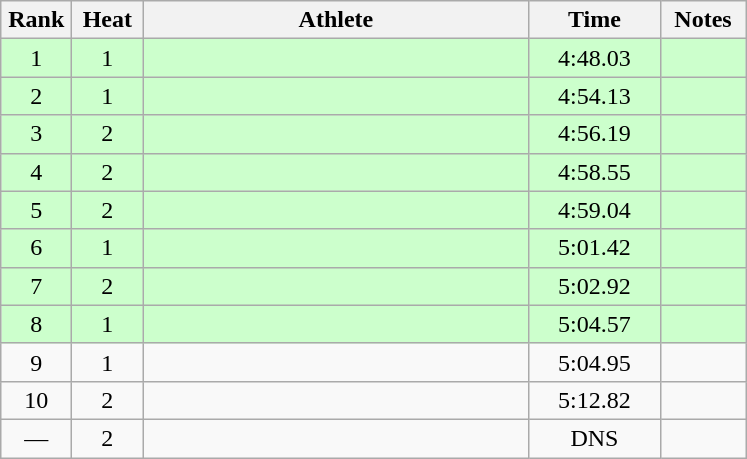<table class="wikitable" style="text-align:center">
<tr>
<th width=40>Rank</th>
<th width=40>Heat</th>
<th width=250>Athlete</th>
<th width=80>Time</th>
<th width=50>Notes</th>
</tr>
<tr bgcolor="ccffcc">
<td>1</td>
<td>1</td>
<td align=left></td>
<td>4:48.03</td>
<td></td>
</tr>
<tr bgcolor="ccffcc">
<td>2</td>
<td>1</td>
<td align=left></td>
<td>4:54.13</td>
<td></td>
</tr>
<tr bgcolor="ccffcc">
<td>3</td>
<td>2</td>
<td align=left></td>
<td>4:56.19</td>
<td></td>
</tr>
<tr bgcolor="ccffcc">
<td>4</td>
<td>2</td>
<td align=left></td>
<td>4:58.55</td>
<td></td>
</tr>
<tr bgcolor="ccffcc">
<td>5</td>
<td>2</td>
<td align=left></td>
<td>4:59.04</td>
<td></td>
</tr>
<tr bgcolor="ccffcc">
<td>6</td>
<td>1</td>
<td align=left></td>
<td>5:01.42</td>
<td></td>
</tr>
<tr bgcolor="ccffcc">
<td>7</td>
<td>2</td>
<td align=left></td>
<td>5:02.92</td>
<td></td>
</tr>
<tr bgcolor="ccffcc">
<td>8</td>
<td>1</td>
<td align=left></td>
<td>5:04.57</td>
<td></td>
</tr>
<tr>
<td>9</td>
<td>1</td>
<td align=left></td>
<td>5:04.95</td>
<td></td>
</tr>
<tr>
<td>10</td>
<td>2</td>
<td align=left></td>
<td>5:12.82</td>
<td></td>
</tr>
<tr>
<td>—</td>
<td>2</td>
<td align=left></td>
<td>DNS</td>
<td></td>
</tr>
</table>
